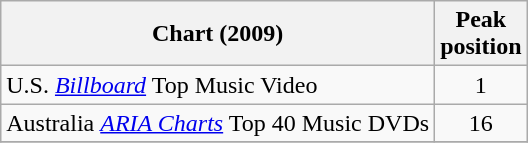<table class="wikitable">
<tr>
<th>Chart (2009)</th>
<th>Peak<br>position</th>
</tr>
<tr>
<td>U.S. <em><a href='#'>Billboard</a></em> Top Music Video</td>
<td align="center">1</td>
</tr>
<tr>
<td>Australia <em><a href='#'>ARIA Charts</a></em> Top 40 Music DVDs</td>
<td align="center">16</td>
</tr>
<tr>
</tr>
</table>
